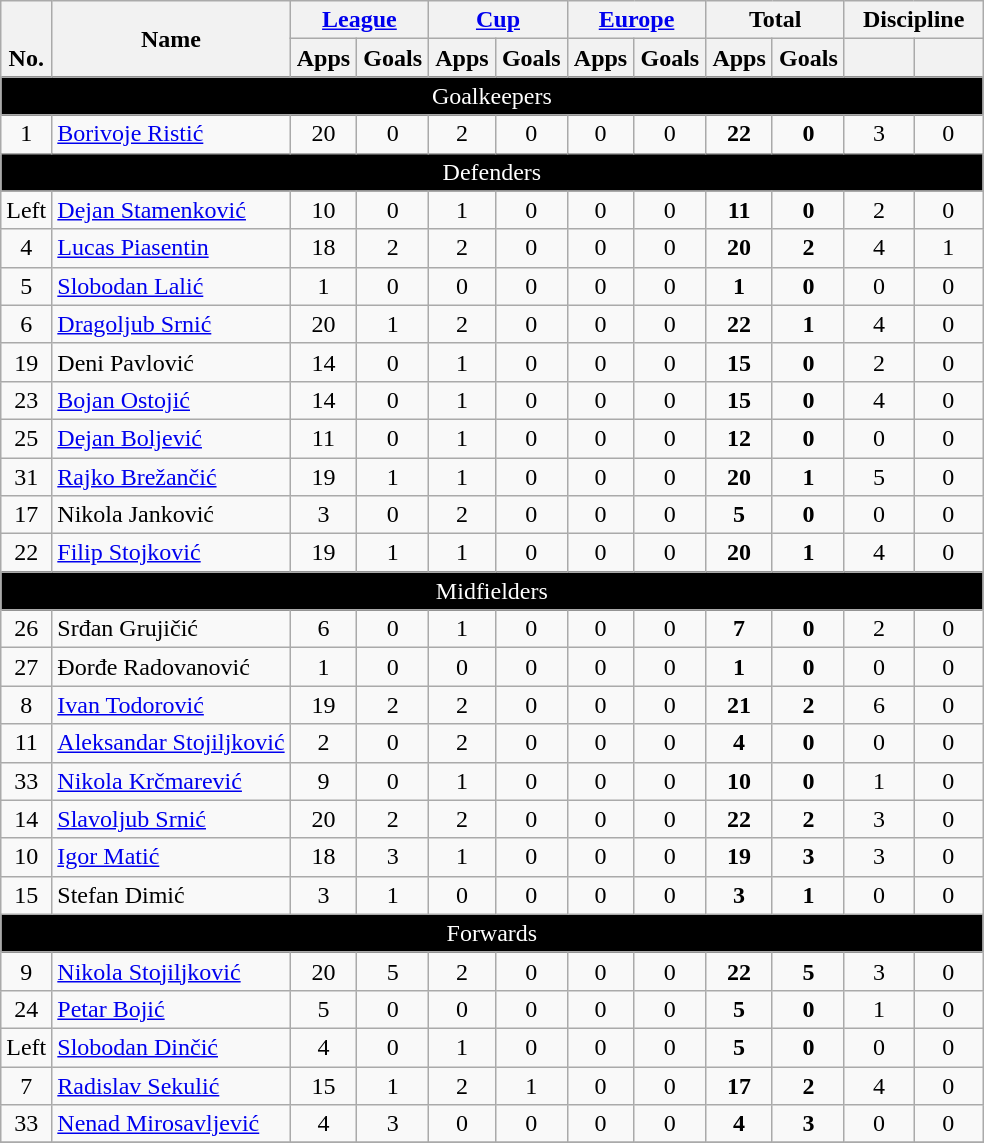<table class="wikitable" style="text-align:center">
<tr>
<th rowspan="2" valign="bottom">No.</th>
<th rowspan="2">Name</th>
<th colspan="2" width="85"><a href='#'>League</a></th>
<th colspan="2" width="85"><a href='#'>Cup</a></th>
<th colspan="2" width="85"><a href='#'>Europe</a></th>
<th colspan="2" width="85">Total</th>
<th colspan="2" width="85">Discipline</th>
</tr>
<tr>
<th>Apps</th>
<th>Goals</th>
<th>Apps</th>
<th>Goals</th>
<th>Apps</th>
<th>Goals</th>
<th>Apps</th>
<th>Goals</th>
<th></th>
<th></th>
</tr>
<tr>
<td style="background: black;color:white" align=center colspan="15">Goalkeepers</td>
</tr>
<tr>
<td>1</td>
<td align="left"> <a href='#'>Borivoje Ristić</a></td>
<td>20</td>
<td>0</td>
<td>2</td>
<td>0</td>
<td>0</td>
<td>0</td>
<td><strong>22</strong></td>
<td><strong>0</strong></td>
<td>3</td>
<td>0</td>
</tr>
<tr>
<td align=center colspan="15" style="background: black;color:white">Defenders</td>
</tr>
<tr>
<td>Left</td>
<td align="left"> <a href='#'>Dejan Stamenković</a></td>
<td>10</td>
<td>0</td>
<td>1</td>
<td>0</td>
<td>0</td>
<td>0</td>
<td><strong>11</strong></td>
<td><strong>0</strong></td>
<td>2</td>
<td>0</td>
</tr>
<tr>
<td>4</td>
<td align="left"> <a href='#'>Lucas Piasentin</a></td>
<td>18</td>
<td>2</td>
<td>2</td>
<td>0</td>
<td>0</td>
<td>0</td>
<td><strong>20</strong></td>
<td><strong>2</strong></td>
<td>4</td>
<td>1</td>
</tr>
<tr>
<td>5</td>
<td align="left"> <a href='#'>Slobodan Lalić</a></td>
<td>1</td>
<td>0</td>
<td>0</td>
<td>0</td>
<td>0</td>
<td>0</td>
<td><strong>1</strong></td>
<td><strong>0</strong></td>
<td>0</td>
<td>0</td>
</tr>
<tr>
<td>6</td>
<td align="left"> <a href='#'>Dragoljub Srnić</a></td>
<td>20</td>
<td>1</td>
<td>2</td>
<td>0</td>
<td>0</td>
<td>0</td>
<td><strong>22</strong></td>
<td><strong>1</strong></td>
<td>4</td>
<td>0</td>
</tr>
<tr>
<td>19</td>
<td align="left"> Deni Pavlović</td>
<td>14</td>
<td>0</td>
<td>1</td>
<td>0</td>
<td>0</td>
<td>0</td>
<td><strong>15</strong></td>
<td><strong>0</strong></td>
<td>2</td>
<td>0</td>
</tr>
<tr>
<td>23</td>
<td align="left"> <a href='#'>Bojan Ostojić</a></td>
<td>14</td>
<td>0</td>
<td>1</td>
<td>0</td>
<td>0</td>
<td>0</td>
<td><strong>15</strong></td>
<td><strong>0</strong></td>
<td>4</td>
<td>0</td>
</tr>
<tr>
<td>25</td>
<td align="left"> <a href='#'>Dejan Boljević</a></td>
<td>11</td>
<td>0</td>
<td>1</td>
<td>0</td>
<td>0</td>
<td>0</td>
<td><strong>12</strong></td>
<td><strong>0</strong></td>
<td>0</td>
<td>0</td>
</tr>
<tr>
<td>31</td>
<td align="left"> <a href='#'>Rajko Brežančić</a></td>
<td>19</td>
<td>1</td>
<td>1</td>
<td>0</td>
<td>0</td>
<td>0</td>
<td><strong>20</strong></td>
<td><strong>1</strong></td>
<td>5</td>
<td>0</td>
</tr>
<tr>
<td>17</td>
<td align="left"> Nikola Janković</td>
<td>3</td>
<td>0</td>
<td>2</td>
<td>0</td>
<td>0</td>
<td>0</td>
<td><strong>5</strong></td>
<td><strong>0</strong></td>
<td>0</td>
<td>0</td>
</tr>
<tr>
<td>22</td>
<td align="left"> <a href='#'>Filip Stojković</a></td>
<td>19</td>
<td>1</td>
<td>1</td>
<td>0</td>
<td>0</td>
<td>0</td>
<td><strong>20</strong></td>
<td><strong>1</strong></td>
<td>4</td>
<td>0</td>
</tr>
<tr>
<td align=center colspan="15" style="background: black;color:white">Midfielders</td>
</tr>
<tr>
<td>26</td>
<td align="left"> Srđan Grujičić</td>
<td>6</td>
<td>0</td>
<td>1</td>
<td>0</td>
<td>0</td>
<td>0</td>
<td><strong>7</strong></td>
<td><strong>0</strong></td>
<td>2</td>
<td>0</td>
</tr>
<tr>
<td>27</td>
<td align="left"> Đorđe Radovanović</td>
<td>1</td>
<td>0</td>
<td>0</td>
<td>0</td>
<td>0</td>
<td>0</td>
<td><strong>1</strong></td>
<td><strong>0</strong></td>
<td>0</td>
<td>0</td>
</tr>
<tr>
<td>8</td>
<td align="left"> <a href='#'>Ivan Todorović</a></td>
<td>19</td>
<td>2</td>
<td>2</td>
<td>0</td>
<td>0</td>
<td>0</td>
<td><strong>21</strong></td>
<td><strong>2</strong></td>
<td>6</td>
<td>0</td>
</tr>
<tr>
<td>11</td>
<td align="left"> <a href='#'>Aleksandar Stojiljković</a></td>
<td>2</td>
<td>0</td>
<td>2</td>
<td>0</td>
<td>0</td>
<td>0</td>
<td><strong>4</strong></td>
<td><strong>0</strong></td>
<td>0</td>
<td>0</td>
</tr>
<tr>
<td>33</td>
<td align="left"> <a href='#'>Nikola Krčmarević</a></td>
<td>9</td>
<td>0</td>
<td>1</td>
<td>0</td>
<td>0</td>
<td>0</td>
<td><strong>10</strong></td>
<td><strong>0</strong></td>
<td>1</td>
<td>0</td>
</tr>
<tr>
<td>14</td>
<td align="left"> <a href='#'>Slavoljub Srnić</a></td>
<td>20</td>
<td>2</td>
<td>2</td>
<td>0</td>
<td>0</td>
<td>0</td>
<td><strong>22</strong></td>
<td><strong>2</strong></td>
<td>3</td>
<td>0</td>
</tr>
<tr>
<td>10</td>
<td align="left"> <a href='#'>Igor Matić</a></td>
<td>18</td>
<td>3</td>
<td>1</td>
<td>0</td>
<td>0</td>
<td>0</td>
<td><strong>19</strong></td>
<td><strong>3</strong></td>
<td>3</td>
<td>0</td>
</tr>
<tr>
<td>15</td>
<td align="left"> Stefan Dimić</td>
<td>3</td>
<td>1</td>
<td>0</td>
<td>0</td>
<td>0</td>
<td>0</td>
<td><strong>3</strong></td>
<td><strong>1</strong></td>
<td>0</td>
<td>0</td>
</tr>
<tr>
<td align=center colspan="15" style="background: black;color:white">Forwards</td>
</tr>
<tr>
<td>9</td>
<td align="left">  <a href='#'>Nikola Stojiljković</a></td>
<td>20</td>
<td>5</td>
<td>2</td>
<td>0</td>
<td>0</td>
<td>0</td>
<td><strong>22</strong></td>
<td><strong>5</strong></td>
<td>3</td>
<td>0</td>
</tr>
<tr>
<td>24</td>
<td align="left"> <a href='#'>Petar Bojić</a></td>
<td>5</td>
<td>0</td>
<td>0</td>
<td>0</td>
<td>0</td>
<td>0</td>
<td><strong>5</strong></td>
<td><strong>0</strong></td>
<td>1</td>
<td>0</td>
</tr>
<tr>
<td>Left</td>
<td align="left"> <a href='#'>Slobodan Dinčić</a></td>
<td>4</td>
<td>0</td>
<td>1</td>
<td>0</td>
<td>0</td>
<td>0</td>
<td><strong>5</strong></td>
<td><strong>0</strong></td>
<td>0</td>
<td>0</td>
</tr>
<tr>
<td>7</td>
<td align="left">  <a href='#'>Radislav Sekulić</a></td>
<td>15</td>
<td>1</td>
<td>2</td>
<td>1</td>
<td>0</td>
<td>0</td>
<td><strong>17</strong></td>
<td><strong>2</strong></td>
<td>4</td>
<td>0</td>
</tr>
<tr>
<td>33</td>
<td align="left">  <a href='#'>Nenad Mirosavljević</a></td>
<td>4</td>
<td>3</td>
<td>0</td>
<td>0</td>
<td>0</td>
<td>0</td>
<td><strong>4</strong></td>
<td><strong>3</strong></td>
<td>0</td>
<td>0</td>
</tr>
<tr>
</tr>
</table>
